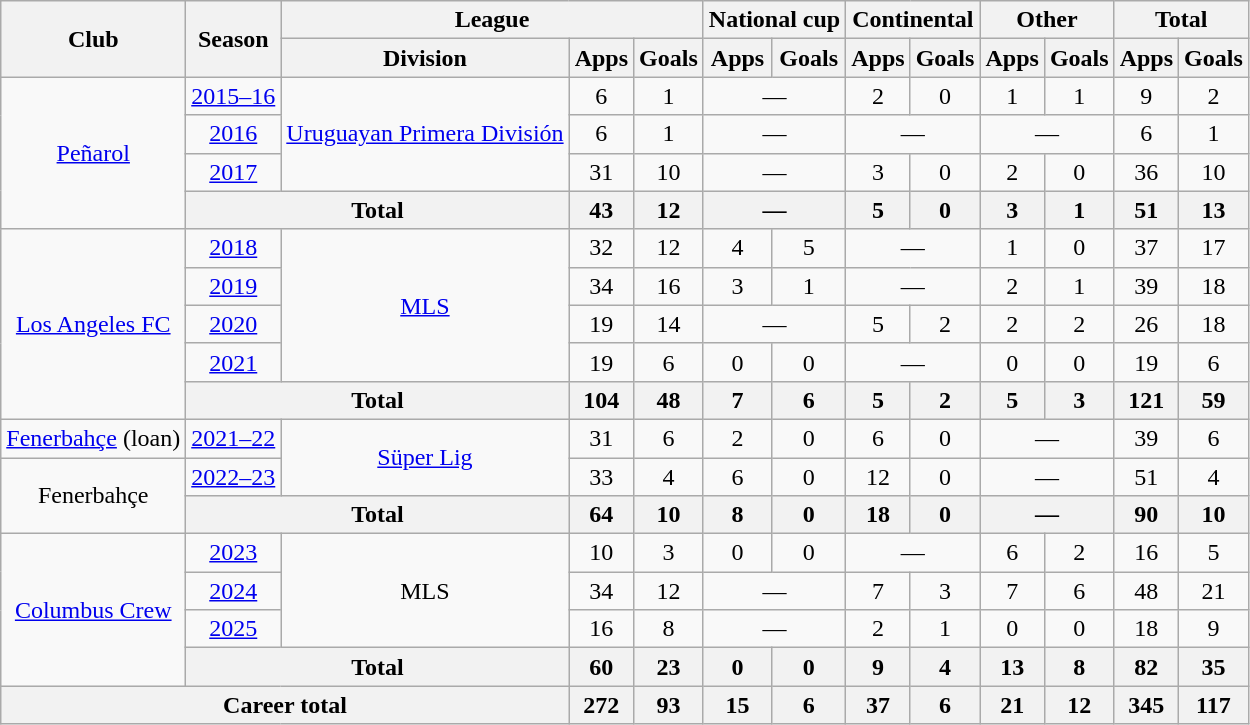<table class="wikitable" style="text-align:center">
<tr>
<th rowspan="2">Club</th>
<th rowspan="2">Season</th>
<th colspan="3">League</th>
<th colspan="2">National cup</th>
<th colspan="2">Continental</th>
<th colspan="2">Other</th>
<th colspan="2">Total</th>
</tr>
<tr>
<th>Division</th>
<th>Apps</th>
<th>Goals</th>
<th>Apps</th>
<th>Goals</th>
<th>Apps</th>
<th>Goals</th>
<th>Apps</th>
<th>Goals</th>
<th>Apps</th>
<th>Goals</th>
</tr>
<tr>
<td rowspan="4"><a href='#'>Peñarol</a></td>
<td><a href='#'>2015–16</a></td>
<td rowspan="3"><a href='#'>Uruguayan Primera División</a></td>
<td>6</td>
<td>1</td>
<td colspan="2">—</td>
<td>2</td>
<td>0</td>
<td>1</td>
<td>1</td>
<td>9</td>
<td>2</td>
</tr>
<tr>
<td><a href='#'>2016</a></td>
<td>6</td>
<td>1</td>
<td colspan="2">—</td>
<td colspan="2">—</td>
<td colspan="2">—</td>
<td>6</td>
<td>1</td>
</tr>
<tr>
<td><a href='#'>2017</a></td>
<td>31</td>
<td>10</td>
<td colspan="2">—</td>
<td>3</td>
<td>0</td>
<td>2</td>
<td>0</td>
<td>36</td>
<td>10</td>
</tr>
<tr>
<th colspan="2">Total</th>
<th>43</th>
<th>12</th>
<th colspan="2">—</th>
<th>5</th>
<th>0</th>
<th>3</th>
<th>1</th>
<th>51</th>
<th>13</th>
</tr>
<tr>
<td rowspan="5"><a href='#'>Los Angeles FC</a></td>
<td><a href='#'>2018</a></td>
<td rowspan="4"><a href='#'>MLS</a></td>
<td>32</td>
<td>12</td>
<td>4</td>
<td>5</td>
<td colspan="2">—</td>
<td>1</td>
<td>0</td>
<td>37</td>
<td>17</td>
</tr>
<tr>
<td><a href='#'>2019</a></td>
<td>34</td>
<td>16</td>
<td>3</td>
<td>1</td>
<td colspan="2">—</td>
<td>2</td>
<td>1</td>
<td>39</td>
<td>18</td>
</tr>
<tr>
<td><a href='#'>2020</a></td>
<td>19</td>
<td>14</td>
<td colspan="2">—</td>
<td>5</td>
<td>2</td>
<td>2</td>
<td>2</td>
<td>26</td>
<td>18</td>
</tr>
<tr>
<td><a href='#'>2021</a></td>
<td>19</td>
<td>6</td>
<td>0</td>
<td>0</td>
<td colspan="2">—</td>
<td>0</td>
<td>0</td>
<td>19</td>
<td>6</td>
</tr>
<tr>
<th colspan="2">Total</th>
<th>104</th>
<th>48</th>
<th>7</th>
<th>6</th>
<th>5</th>
<th>2</th>
<th>5</th>
<th>3</th>
<th>121</th>
<th>59</th>
</tr>
<tr>
<td><a href='#'>Fenerbahçe</a> (loan)</td>
<td><a href='#'>2021–22</a></td>
<td rowspan="2"><a href='#'>Süper Lig</a></td>
<td>31</td>
<td>6</td>
<td>2</td>
<td>0</td>
<td>6</td>
<td>0</td>
<td colspan="2">—</td>
<td>39</td>
<td>6</td>
</tr>
<tr>
<td rowspan="2">Fenerbahçe</td>
<td><a href='#'>2022–23</a></td>
<td>33</td>
<td>4</td>
<td>6</td>
<td>0</td>
<td>12</td>
<td>0</td>
<td colspan="2">—</td>
<td>51</td>
<td>4</td>
</tr>
<tr>
<th colspan="2">Total</th>
<th>64</th>
<th>10</th>
<th>8</th>
<th>0</th>
<th>18</th>
<th>0</th>
<th colspan="2">—</th>
<th>90</th>
<th>10</th>
</tr>
<tr>
<td rowspan="4"><a href='#'>Columbus Crew</a></td>
<td><a href='#'>2023</a></td>
<td rowspan="3">MLS</td>
<td>10</td>
<td>3</td>
<td>0</td>
<td>0</td>
<td colspan="2">—</td>
<td>6</td>
<td>2</td>
<td>16</td>
<td>5</td>
</tr>
<tr>
<td><a href='#'>2024</a></td>
<td>34</td>
<td>12</td>
<td colspan="2">—</td>
<td>7</td>
<td>3</td>
<td>7</td>
<td>6</td>
<td>48</td>
<td>21</td>
</tr>
<tr>
<td><a href='#'>2025</a></td>
<td>16</td>
<td>8</td>
<td colspan="2">—</td>
<td>2</td>
<td>1</td>
<td>0</td>
<td>0</td>
<td>18</td>
<td>9</td>
</tr>
<tr>
<th colspan="2">Total</th>
<th>60</th>
<th>23</th>
<th>0</th>
<th>0</th>
<th>9</th>
<th>4</th>
<th>13</th>
<th>8</th>
<th>82</th>
<th>35</th>
</tr>
<tr>
<th colspan="3">Career total</th>
<th>272</th>
<th>93</th>
<th>15</th>
<th>6</th>
<th>37</th>
<th>6</th>
<th>21</th>
<th>12</th>
<th>345</th>
<th>117</th>
</tr>
</table>
